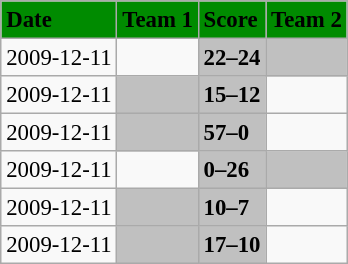<table class="wikitable" style="margin:0.5em auto; font-size:95%">
<tr bgcolor="#008B00">
<td><strong>Date</strong></td>
<td><strong>Team 1</strong></td>
<td><strong>Score</strong></td>
<td><strong>Team 2</strong></td>
</tr>
<tr>
<td>2009-12-11</td>
<td></td>
<td bgcolor="silver"><strong>22–24</strong></td>
<td bgcolor="silver"><strong></strong></td>
</tr>
<tr>
<td>2009-12-11</td>
<td bgcolor="silver"><strong></strong></td>
<td bgcolor="silver"><strong>15–12</strong></td>
<td></td>
</tr>
<tr>
<td>2009-12-11</td>
<td bgcolor="silver"><strong></strong></td>
<td bgcolor="silver"><strong>57–0</strong></td>
<td></td>
</tr>
<tr>
<td>2009-12-11</td>
<td></td>
<td bgcolor="silver"><strong>0–26</strong></td>
<td bgcolor="silver"><strong></strong></td>
</tr>
<tr>
<td>2009-12-11</td>
<td bgcolor="silver"><strong></strong></td>
<td bgcolor="silver"><strong>10–7</strong></td>
<td></td>
</tr>
<tr>
<td>2009-12-11</td>
<td bgcolor="silver"><strong></strong></td>
<td bgcolor="silver"><strong>17–10</strong></td>
<td></td>
</tr>
</table>
